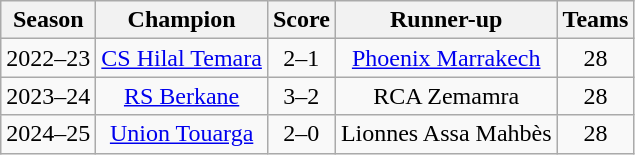<table class="wikitable">
<tr>
<th>Season</th>
<th>Champion</th>
<th>Score</th>
<th>Runner-up</th>
<th>Teams</th>
</tr>
<tr>
<td align="center">2022–23</td>
<td align="center"><a href='#'>CS Hilal Temara</a><br></td>
<td align="center">2–1</td>
<td align="center"><a href='#'>Phoenix Marrakech</a><br></td>
<td align="center">28</td>
</tr>
<tr>
<td align="center">2023–24</td>
<td align="center"><a href='#'>RS Berkane</a><br></td>
<td align="center">3–2</td>
<td align="center">RCA Zemamra<br></td>
<td align="center">28</td>
</tr>
<tr>
<td align="center">2024–25</td>
<td align="center"><a href='#'>Union Touarga</a><br></td>
<td align="center">2–0</td>
<td align="center">Lionnes Assa Mahbès<br></td>
<td align="center">28</td>
</tr>
</table>
